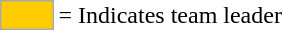<table>
<tr>
<td style="background-color:#FFCC00; border:1px solid #aaaaaa; width:2em;"></td>
<td>= Indicates team leader</td>
</tr>
</table>
